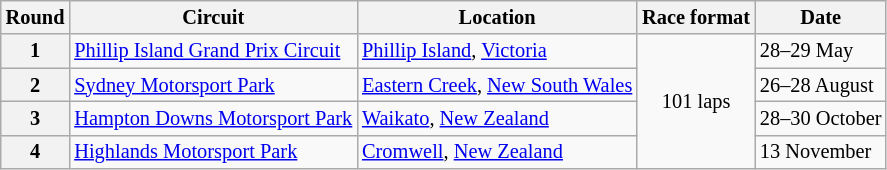<table class="wikitable" style="font-size: 85%">
<tr>
<th>Round</th>
<th>Circuit</th>
<th>Location</th>
<th>Race format</th>
<th>Date</th>
</tr>
<tr>
<th>1</th>
<td><a href='#'>Phillip Island Grand Prix Circuit</a></td>
<td><a href='#'>Phillip Island</a>, <a href='#'>Victoria</a></td>
<td rowspan=4 align=center>101 laps</td>
<td>28–29 May</td>
</tr>
<tr>
<th>2</th>
<td><a href='#'>Sydney Motorsport Park</a></td>
<td><a href='#'>Eastern Creek</a>, <a href='#'>New South Wales</a></td>
<td>26–28 August</td>
</tr>
<tr>
<th>3</th>
<td><a href='#'>Hampton Downs Motorsport Park</a></td>
<td><a href='#'>Waikato</a>, <a href='#'>New Zealand</a></td>
<td>28–30 October</td>
</tr>
<tr>
<th>4</th>
<td><a href='#'>Highlands Motorsport Park</a></td>
<td><a href='#'>Cromwell</a>, <a href='#'>New Zealand</a></td>
<td>13 November</td>
</tr>
</table>
